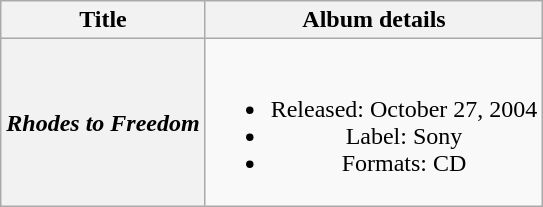<table class="wikitable plainrowheaders" style="text-align:center;">
<tr>
<th>Title</th>
<th>Album details</th>
</tr>
<tr>
<th scope="row"><em>Rhodes to Freedom</em></th>
<td><br><ul><li>Released: October 27, 2004 </li><li>Label: Sony</li><li>Formats: CD</li></ul></td>
</tr>
</table>
